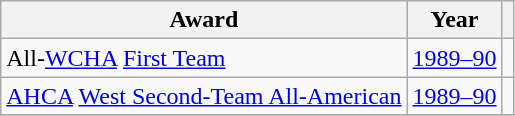<table class="wikitable">
<tr>
<th>Award</th>
<th>Year</th>
<th></th>
</tr>
<tr>
<td>All-<a href='#'>WCHA</a> <a href='#'>First Team</a></td>
<td><a href='#'>1989–90</a></td>
<td></td>
</tr>
<tr>
<td><a href='#'>AHCA</a> <a href='#'>West Second-Team All-American</a></td>
<td><a href='#'>1989–90</a></td>
<td></td>
</tr>
<tr>
</tr>
</table>
